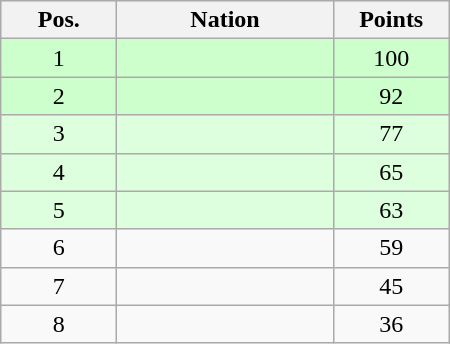<table class="wikitable gauche" cellspacing="1" style="width:300px;">
<tr style="background:#efefef; text-align:center;">
<th style="width:70px;">Pos.</th>
<th>Nation</th>
<th style="width:70px;">Points</th>
</tr>
<tr style="vertical-align:top; text-align:center; background:#ccffcc;">
<td>1</td>
<td style="text-align:left;"></td>
<td>100</td>
</tr>
<tr style="vertical-align:top; text-align:center; background:#ccffcc;">
<td>2</td>
<td style="text-align:left;"></td>
<td>92</td>
</tr>
<tr style="vertical-align:top; text-align:center; background:#ddffdd;">
<td>3</td>
<td style="text-align:left;"></td>
<td>77</td>
</tr>
<tr style="vertical-align:top; text-align:center; background:#ddffdd;">
<td>4</td>
<td style="text-align:left;"></td>
<td>65</td>
</tr>
<tr style="vertical-align:top; text-align:center; background:#ddffdd;">
<td>5</td>
<td style="text-align:left;"></td>
<td>63</td>
</tr>
<tr style="vertical-align:top; text-align:center;">
<td>6</td>
<td style="text-align:left;"></td>
<td>59</td>
</tr>
<tr style="vertical-align:top; text-align:center;">
<td>7</td>
<td style="text-align:left;"></td>
<td>45</td>
</tr>
<tr style="vertical-align:top; text-align:center;">
<td>8</td>
<td style="text-align:left;"></td>
<td>36</td>
</tr>
</table>
